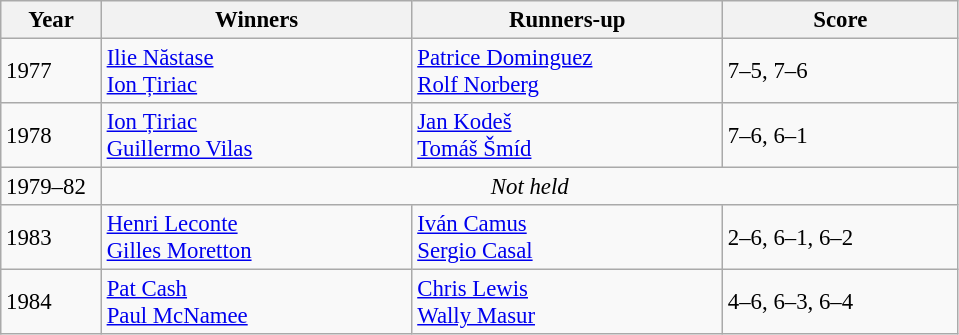<table class="wikitable" style="font-size:95%;">
<tr>
<th style="width:60px;">Year</th>
<th style="width:200px;">Winners</th>
<th style="width:200px;">Runners-up</th>
<th style="width:150px;">Score</th>
</tr>
<tr>
<td>1977</td>
<td> <a href='#'>Ilie Năstase</a><br> <a href='#'>Ion Țiriac</a></td>
<td> <a href='#'>Patrice Dominguez</a><br> <a href='#'>Rolf Norberg</a></td>
<td>7–5, 7–6</td>
</tr>
<tr>
<td>1978 </td>
<td> <a href='#'>Ion Țiriac</a><br> <a href='#'>Guillermo Vilas</a></td>
<td> <a href='#'>Jan Kodeš</a><br> <a href='#'>Tomáš Šmíd</a></td>
<td>7–6, 6–1</td>
</tr>
<tr>
<td>1979–82</td>
<td colspan=4 align=center><em>Not held</em></td>
</tr>
<tr>
<td>1983</td>
<td> <a href='#'>Henri Leconte</a><br> <a href='#'>Gilles Moretton</a></td>
<td> <a href='#'>Iván Camus</a><br> <a href='#'>Sergio Casal</a></td>
<td>2–6, 6–1, 6–2</td>
</tr>
<tr>
<td>1984</td>
<td> <a href='#'>Pat Cash</a><br> <a href='#'>Paul McNamee</a></td>
<td> <a href='#'>Chris Lewis</a><br> <a href='#'>Wally Masur</a></td>
<td>4–6, 6–3, 6–4</td>
</tr>
</table>
